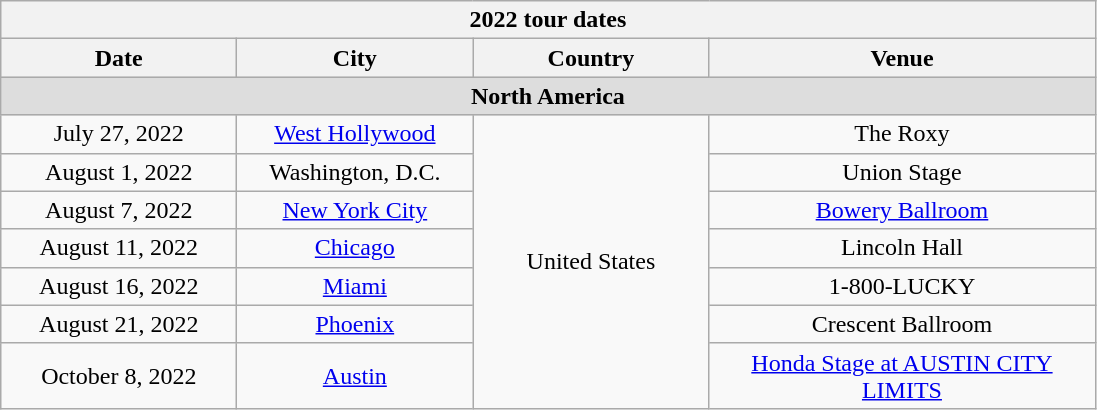<table class="wikitable collapsible collapsed" style="text-align:center;">
<tr>
<th colspan="4" width="700">2022 tour dates</th>
</tr>
<tr>
<th width="150">Date</th>
<th width="150">City</th>
<th width="150">Country</th>
<th width="250">Venue</th>
</tr>
<tr bgcolor="#DDDDDD">
<td colspan="4"><strong>North America</strong></td>
</tr>
<tr>
<td>July 27, 2022</td>
<td><a href='#'>West Hollywood</a></td>
<td rowspan="36">United States</td>
<td>The Roxy</td>
</tr>
<tr>
<td>August 1, 2022</td>
<td>Washington, D.C.</td>
<td>Union Stage</td>
</tr>
<tr>
<td>August 7, 2022</td>
<td><a href='#'>New York City</a></td>
<td><a href='#'>Bowery Ballroom</a></td>
</tr>
<tr>
<td>August 11, 2022</td>
<td><a href='#'>Chicago</a></td>
<td>Lincoln Hall</td>
</tr>
<tr>
<td>August 16, 2022</td>
<td><a href='#'>Miami</a></td>
<td>1-800-LUCKY</td>
</tr>
<tr>
<td>August 21, 2022</td>
<td><a href='#'>Phoenix</a></td>
<td>Crescent Ballroom</td>
</tr>
<tr>
<td>October 8, 2022</td>
<td><a href='#'>Austin</a></td>
<td><a href='#'>Honda Stage at AUSTIN CITY LIMITS</a></td>
</tr>
</table>
